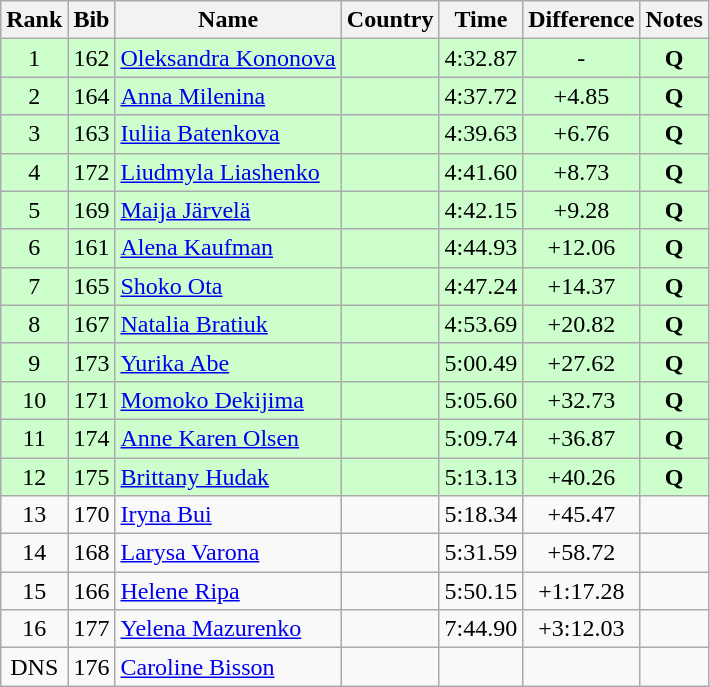<table class="wikitable sortable" style="text-align:center">
<tr>
<th>Rank</th>
<th>Bib</th>
<th>Name</th>
<th>Country</th>
<th>Time</th>
<th>Difference</th>
<th>Notes</th>
</tr>
<tr bgcolor=ccffcc>
<td>1</td>
<td>162</td>
<td align=left><a href='#'>Oleksandra Kononova</a></td>
<td align=left></td>
<td>4:32.87</td>
<td>-</td>
<td><strong>Q</strong></td>
</tr>
<tr bgcolor=ccffcc>
<td>2</td>
<td>164</td>
<td align=left><a href='#'>Anna Milenina</a></td>
<td align=left></td>
<td>4:37.72</td>
<td>+4.85</td>
<td><strong>Q</strong></td>
</tr>
<tr bgcolor=ccffcc>
<td>3</td>
<td>163</td>
<td align=left><a href='#'>Iuliia Batenkova</a></td>
<td align=left></td>
<td>4:39.63</td>
<td>+6.76</td>
<td><strong>Q</strong></td>
</tr>
<tr bgcolor=ccffcc>
<td>4</td>
<td>172</td>
<td align=left><a href='#'>Liudmyla Liashenko</a></td>
<td align=left></td>
<td>4:41.60</td>
<td>+8.73</td>
<td><strong>Q</strong></td>
</tr>
<tr bgcolor=ccffcc>
<td>5</td>
<td>169</td>
<td align=left><a href='#'>Maija Järvelä</a></td>
<td align=left></td>
<td>4:42.15</td>
<td>+9.28</td>
<td><strong>Q</strong></td>
</tr>
<tr bgcolor=ccffcc>
<td>6</td>
<td>161</td>
<td align=left><a href='#'>Alena Kaufman</a></td>
<td align=left></td>
<td>4:44.93</td>
<td>+12.06</td>
<td><strong>Q</strong></td>
</tr>
<tr bgcolor=ccffcc>
<td>7</td>
<td>165</td>
<td align=left><a href='#'>Shoko Ota</a></td>
<td align=left></td>
<td>4:47.24</td>
<td>+14.37</td>
<td><strong>Q</strong></td>
</tr>
<tr bgcolor=ccffcc>
<td>8</td>
<td>167</td>
<td align=left><a href='#'>Natalia Bratiuk</a></td>
<td align=left></td>
<td>4:53.69</td>
<td>+20.82</td>
<td><strong>Q</strong></td>
</tr>
<tr bgcolor=ccffcc>
<td>9</td>
<td>173</td>
<td align=left><a href='#'>Yurika Abe</a></td>
<td align=left></td>
<td>5:00.49</td>
<td>+27.62</td>
<td><strong>Q</strong></td>
</tr>
<tr bgcolor=ccffcc>
<td>10</td>
<td>171</td>
<td align=left><a href='#'>Momoko Dekijima</a></td>
<td align=left></td>
<td>5:05.60</td>
<td>+32.73</td>
<td><strong>Q</strong></td>
</tr>
<tr bgcolor=ccffcc>
<td>11</td>
<td>174</td>
<td align=left><a href='#'>Anne Karen Olsen</a></td>
<td align=left></td>
<td>5:09.74</td>
<td>+36.87</td>
<td><strong>Q</strong></td>
</tr>
<tr bgcolor=ccffcc>
<td>12</td>
<td>175</td>
<td align=left><a href='#'>Brittany Hudak</a></td>
<td align=left></td>
<td>5:13.13</td>
<td>+40.26</td>
<td><strong>Q</strong></td>
</tr>
<tr>
<td>13</td>
<td>170</td>
<td align=left><a href='#'>Iryna Bui</a></td>
<td align=left></td>
<td>5:18.34</td>
<td>+45.47</td>
<td></td>
</tr>
<tr>
<td>14</td>
<td>168</td>
<td align=left><a href='#'>Larysa Varona</a></td>
<td align=left></td>
<td>5:31.59</td>
<td>+58.72</td>
<td></td>
</tr>
<tr>
<td>15</td>
<td>166</td>
<td align=left><a href='#'>Helene Ripa</a></td>
<td align=left></td>
<td>5:50.15</td>
<td>+1:17.28</td>
<td></td>
</tr>
<tr>
<td>16</td>
<td>177</td>
<td align=left><a href='#'>Yelena Mazurenko</a></td>
<td align=left></td>
<td>7:44.90</td>
<td>+3:12.03</td>
<td></td>
</tr>
<tr>
<td>DNS</td>
<td>176</td>
<td align=left><a href='#'>Caroline Bisson</a></td>
<td align=left></td>
<td></td>
<td></td>
<td></td>
</tr>
</table>
